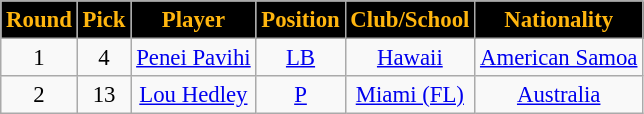<table class="wikitable" style="font-size: 95%;">
<tr>
<th style="background:black;color:#FFB60F;">Round</th>
<th style="background:black;color:#FFB60F;">Pick</th>
<th style="background:black;color:#FFB60F;">Player</th>
<th style="background:black;color:#FFB60F;">Position</th>
<th style="background:black;color:#FFB60F;">Club/School</th>
<th style="background:black;color:#FFB60F;">Nationality</th>
</tr>
<tr align="center">
<td align=center>1</td>
<td>4</td>
<td><a href='#'>Penei Pavihi</a></td>
<td><a href='#'>LB</a></td>
<td><a href='#'>Hawaii</a></td>
<td> <a href='#'>American Samoa</a></td>
</tr>
<tr align="center">
<td align=center>2</td>
<td>13</td>
<td><a href='#'>Lou Hedley</a></td>
<td><a href='#'>P</a></td>
<td><a href='#'>Miami (FL)</a></td>
<td> <a href='#'>Australia</a></td>
</tr>
</table>
